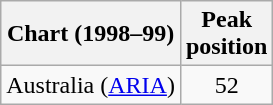<table class="wikitable">
<tr>
<th>Chart (1998–99)</th>
<th>Peak<br>position</th>
</tr>
<tr>
<td>Australia (<a href='#'>ARIA</a>)</td>
<td style="text-align:center;">52</td>
</tr>
</table>
